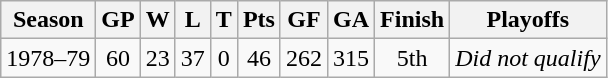<table class="wikitable" style="text-align:center">
<tr>
<th>Season</th>
<th>GP</th>
<th>W</th>
<th>L</th>
<th>T</th>
<th>Pts</th>
<th>GF</th>
<th>GA</th>
<th>Finish</th>
<th>Playoffs</th>
</tr>
<tr>
<td>1978–79</td>
<td>60</td>
<td>23</td>
<td>37</td>
<td>0</td>
<td>46</td>
<td>262</td>
<td>315</td>
<td>5th</td>
<td align=left><em>Did not qualify</em></td>
</tr>
</table>
